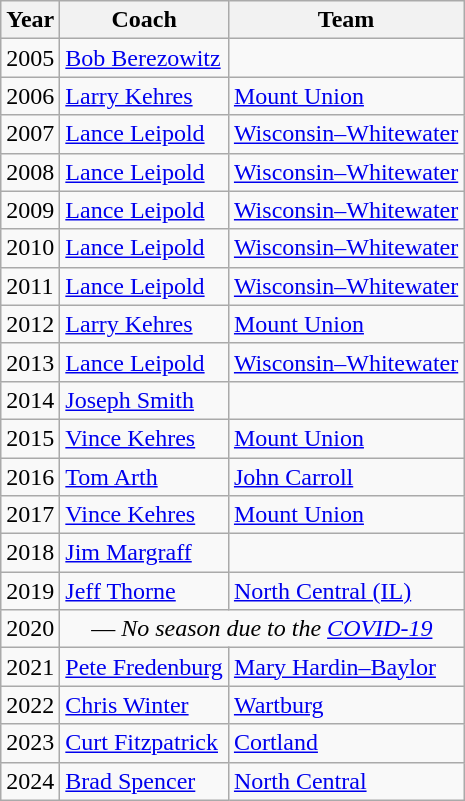<table class="wikitable sortable">
<tr>
<th>Year</th>
<th>Coach</th>
<th>Team</th>
</tr>
<tr>
<td>2005</td>
<td><a href='#'>Bob Berezowitz</a></td>
<td></td>
</tr>
<tr>
<td>2006</td>
<td><a href='#'>Larry Kehres</a></td>
<td><a href='#'>Mount Union</a></td>
</tr>
<tr>
<td>2007</td>
<td><a href='#'>Lance Leipold</a></td>
<td><a href='#'>Wisconsin–Whitewater</a></td>
</tr>
<tr>
<td>2008</td>
<td><a href='#'>Lance Leipold</a></td>
<td><a href='#'>Wisconsin–Whitewater</a></td>
</tr>
<tr>
<td>2009</td>
<td><a href='#'>Lance Leipold</a></td>
<td><a href='#'>Wisconsin–Whitewater</a></td>
</tr>
<tr>
<td>2010</td>
<td><a href='#'>Lance Leipold</a></td>
<td><a href='#'>Wisconsin–Whitewater</a></td>
</tr>
<tr>
<td>2011</td>
<td><a href='#'>Lance Leipold</a></td>
<td><a href='#'>Wisconsin–Whitewater</a></td>
</tr>
<tr>
<td>2012</td>
<td><a href='#'>Larry Kehres</a></td>
<td><a href='#'>Mount Union</a></td>
</tr>
<tr>
<td>2013</td>
<td><a href='#'>Lance Leipold</a></td>
<td><a href='#'>Wisconsin–Whitewater</a></td>
</tr>
<tr>
<td>2014</td>
<td><a href='#'>Joseph Smith</a></td>
<td></td>
</tr>
<tr>
<td>2015</td>
<td><a href='#'>Vince Kehres</a></td>
<td><a href='#'>Mount Union</a></td>
</tr>
<tr>
<td>2016</td>
<td><a href='#'>Tom Arth</a></td>
<td><a href='#'>John Carroll</a></td>
</tr>
<tr>
<td>2017</td>
<td><a href='#'>Vince Kehres</a></td>
<td><a href='#'>Mount Union</a></td>
</tr>
<tr>
<td>2018</td>
<td><a href='#'>Jim Margraff</a></td>
<td></td>
</tr>
<tr>
<td>2019</td>
<td><a href='#'>Jeff Thorne</a></td>
<td><a href='#'>North Central (IL)</a></td>
</tr>
<tr>
<td>2020</td>
<td align="center" colspan=2><span>—</span> <em>No season due to the <a href='#'>COVID-19</a></em></td>
</tr>
<tr>
<td>2021</td>
<td><a href='#'>Pete Fredenburg</a></td>
<td><a href='#'>Mary Hardin–Baylor</a></td>
</tr>
<tr>
<td>2022</td>
<td><a href='#'>Chris Winter</a></td>
<td><a href='#'>Wartburg</a></td>
</tr>
<tr>
<td>2023</td>
<td><a href='#'>Curt Fitzpatrick</a></td>
<td><a href='#'>Cortland</a></td>
</tr>
<tr>
<td>2024</td>
<td><a href='#'>Brad Spencer</a></td>
<td><a href='#'>North Central</a></td>
</tr>
</table>
